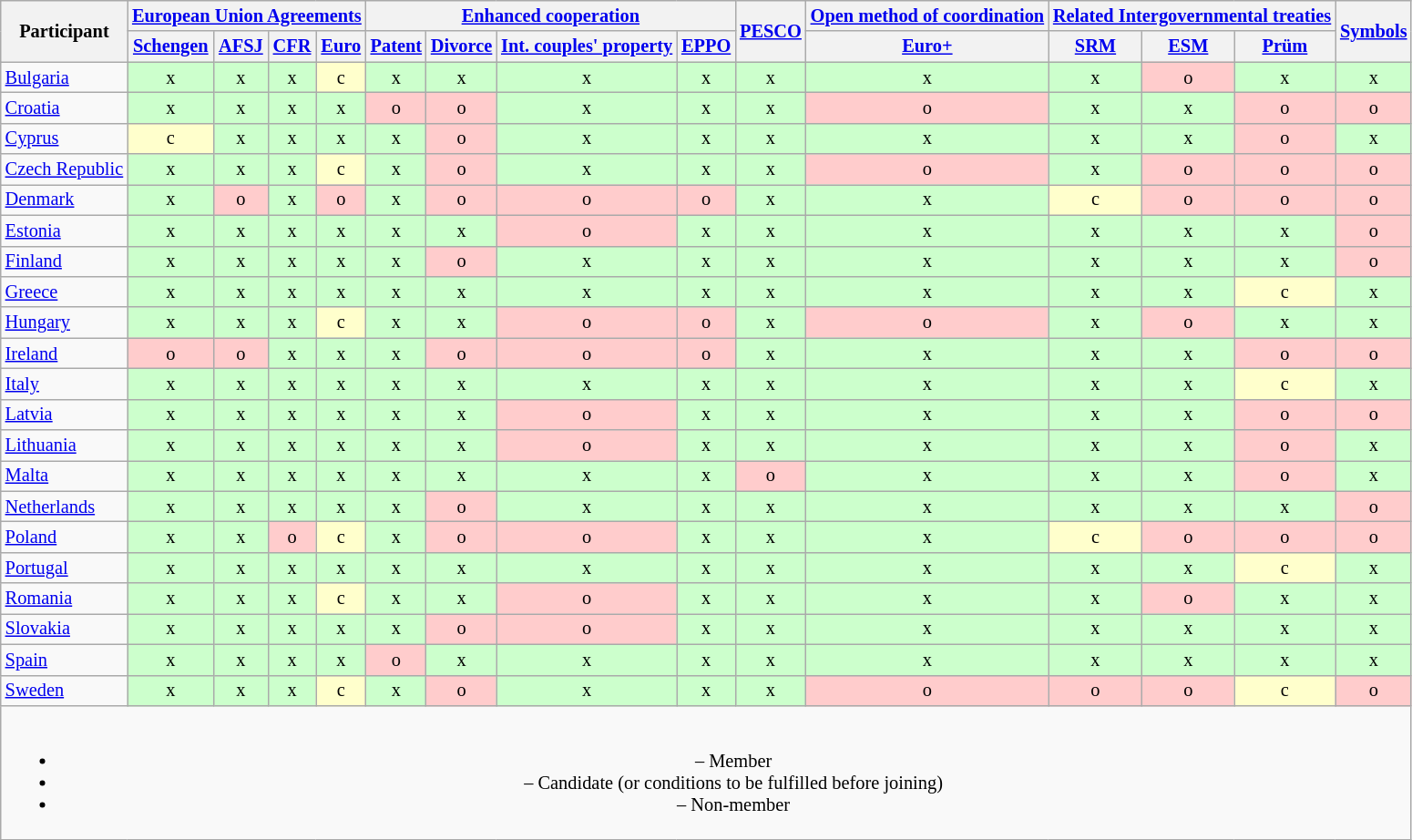<table class="wikitable sortable" style="font-size:85%; text-align:center">
<tr>
<th rowspan=2>Participant</th>
<th colspan=4><a href='#'>European Union Agreements</a></th>
<th colspan=4><a href='#'>Enhanced cooperation</a></th>
<th rowspan=2><a href='#'>PESCO</a></th>
<th><a href='#'>Open method of coordination</a></th>
<th colspan=3><a href='#'>Related Intergovernmental treaties</a></th>
<th rowspan=2><a href='#'>Symbols</a></th>
</tr>
<tr>
<th><a href='#'>Schengen</a></th>
<th><a href='#'>AFSJ</a></th>
<th><a href='#'>CFR</a></th>
<th><a href='#'>Euro</a></th>
<th><a href='#'>Patent</a></th>
<th><a href='#'>Divorce</a></th>
<th><a href='#'>Int. couples' property</a></th>
<th><a href='#'>EPPO</a></th>
<th><a href='#'>Euro+</a></th>
<th><a href='#'>SRM</a></th>
<th><a href='#'>ESM</a></th>
<th><a href='#'>Prüm</a></th>
</tr>
<tr>
<td align="left"> <a href='#'>Bulgaria</a></td>
<td style="background:#cfc">x</td>
<td style="background:#cfc">x</td>
<td style="background:#cfc">x</td>
<td style="background:#ffc">c</td>
<td style="background:#cfc">x</td>
<td style="background:#cfc">x</td>
<td style="background:#cfc">x</td>
<td style="background:#cfc">x</td>
<td style="background:#cfc">x</td>
<td style="background:#cfc">x</td>
<td style="background:#cfc">x</td>
<td style="background:#fcc">o</td>
<td style="background:#cfc">x</td>
<td style="background:#cfc">x</td>
</tr>
<tr>
<td align="left"> <a href='#'>Croatia</a></td>
<td style="background:#cfc">x</td>
<td style="background:#cfc">x</td>
<td style="background:#cfc">x</td>
<td style="background:#cfc">x</td>
<td style="background:#fcc">o</td>
<td style="background:#fcc">o</td>
<td style="background:#cfc">x</td>
<td style="background:#cfc">x</td>
<td style="background:#cfc">x</td>
<td style="background:#fcc">o</td>
<td style="background:#cfc">x</td>
<td style="background:#cfc">x</td>
<td style="background:#fcc">o</td>
<td style="background:#fcc">o</td>
</tr>
<tr>
<td align="left"> <a href='#'>Cyprus</a></td>
<td style="background:#ffc">c</td>
<td style="background:#cfc">x</td>
<td style="background:#cfc">x</td>
<td style="background:#cfc">x</td>
<td style="background:#cfc">x</td>
<td style="background:#fcc">o</td>
<td style="background:#cfc">x</td>
<td style="background:#cfc">x</td>
<td style="background:#cfc">x</td>
<td style="background:#cfc">x</td>
<td style="background:#cfc">x</td>
<td style="background:#cfc">x</td>
<td style="background:#fcc">o</td>
<td style="background:#cfc">x</td>
</tr>
<tr>
<td align="left"> <a href='#'>Czech Republic</a></td>
<td style="background:#cfc">x</td>
<td style="background:#cfc">x</td>
<td style="background:#cfc">x</td>
<td style="background:#ffc">c</td>
<td style="background:#cfc">x</td>
<td style="background:#fcc">o</td>
<td style="background:#cfc">x</td>
<td style="background:#cfc">x</td>
<td style="background:#cfc">x</td>
<td style="background:#fcc">o</td>
<td style="background:#cfc">x</td>
<td style="background:#fcc">o</td>
<td style="background:#fcc">o</td>
<td style="background:#fcc">o</td>
</tr>
<tr>
<td align="left"> <a href='#'>Denmark</a></td>
<td style="background:#cfc">x</td>
<td style="background:#fcc">o</td>
<td style="background:#cfc">x</td>
<td style="background:#fcc">o</td>
<td style="background:#cfc">x</td>
<td style="background:#fcc">o</td>
<td style="background:#fcc">o</td>
<td style="background:#fcc">o</td>
<td style="background:#cfc">x</td>
<td style="background:#cfc">x</td>
<td style="background:#ffc">c</td>
<td style="background:#fcc">o</td>
<td style="background:#fcc">o</td>
<td style="background:#fcc">o</td>
</tr>
<tr>
<td align="left"> <a href='#'>Estonia</a></td>
<td style="background:#cfc">x</td>
<td style="background:#cfc">x</td>
<td style="background:#cfc">x</td>
<td style="background:#cfc">x</td>
<td style="background:#cfc">x</td>
<td style="background:#cfc">x</td>
<td style="background:#fcc">o</td>
<td style="background:#cfc">x</td>
<td style="background:#cfc">x</td>
<td style="background:#cfc">x</td>
<td style="background:#cfc">x</td>
<td style="background:#cfc">x</td>
<td style="background:#cfc">x</td>
<td style="background:#fcc">o</td>
</tr>
<tr>
<td align="left"> <a href='#'>Finland</a></td>
<td style="background:#cfc">x</td>
<td style="background:#cfc">x</td>
<td style="background:#cfc">x</td>
<td style="background:#cfc">x</td>
<td style="background:#cfc">x</td>
<td style="background:#fcc">o</td>
<td style="background:#cfc">x</td>
<td style="background:#cfc">x</td>
<td style="background:#cfc">x</td>
<td style="background:#cfc">x</td>
<td style="background:#cfc">x</td>
<td style="background:#cfc">x</td>
<td style="background:#cfc">x</td>
<td style="background:#fcc">o</td>
</tr>
<tr>
<td align="left"> <a href='#'>Greece</a></td>
<td style="background:#cfc">x</td>
<td style="background:#cfc">x</td>
<td style="background:#cfc">x</td>
<td style="background:#cfc">x</td>
<td style="background:#cfc">x</td>
<td style="background:#cfc">x</td>
<td style="background:#cfc">x</td>
<td style="background:#cfc">x</td>
<td style="background:#cfc">x</td>
<td style="background:#cfc">x</td>
<td style="background:#cfc">x</td>
<td style="background:#cfc">x</td>
<td style="background:#ffc">c</td>
<td style="background:#cfc">x</td>
</tr>
<tr>
<td align="left"> <a href='#'>Hungary</a></td>
<td style="background:#cfc">x</td>
<td style="background:#cfc">x</td>
<td style="background:#cfc">x</td>
<td style="background:#ffc">c</td>
<td style="background:#cfc">x</td>
<td style="background:#cfc">x</td>
<td style="background:#fcc">o</td>
<td style="background:#fcc">o</td>
<td style="background:#cfc">x</td>
<td style="background:#fcc">o</td>
<td style="background:#cfc">x</td>
<td style="background:#fcc">o</td>
<td style="background:#cfc">x</td>
<td style="background:#cfc">x</td>
</tr>
<tr>
<td align="left"> <a href='#'>Ireland</a></td>
<td style="background:#fcc">o</td>
<td style="background:#fcc">o</td>
<td style="background:#cfc">x</td>
<td style="background:#cfc">x</td>
<td style="background:#cfc">x</td>
<td style="background:#fcc">o</td>
<td style="background:#fcc">o</td>
<td style="background:#fcc">o</td>
<td style="background:#cfc">x</td>
<td style="background:#cfc">x</td>
<td style="background:#cfc">x</td>
<td style="background:#cfc">x</td>
<td style="background:#fcc">o</td>
<td style="background:#fcc">o</td>
</tr>
<tr>
<td align="left"> <a href='#'>Italy</a></td>
<td style="background:#cfc">x</td>
<td style="background:#cfc">x</td>
<td style="background:#cfc">x</td>
<td style="background:#cfc">x</td>
<td style="background:#cfc">x</td>
<td style="background:#cfc">x</td>
<td style="background:#cfc">x</td>
<td style="background:#cfc">x</td>
<td style="background:#cfc">x</td>
<td style="background:#cfc">x</td>
<td style="background:#cfc">x</td>
<td style="background:#cfc">x</td>
<td style="background:#ffc">c</td>
<td style="background:#cfc">x</td>
</tr>
<tr>
<td align="left"> <a href='#'>Latvia</a></td>
<td style="background:#cfc">x</td>
<td style="background:#cfc">x</td>
<td style="background:#cfc">x</td>
<td style="background:#cfc">x</td>
<td style="background:#cfc">x</td>
<td style="background:#cfc">x</td>
<td style="background:#fcc">o</td>
<td style="background:#cfc">x</td>
<td style="background:#cfc">x</td>
<td style="background:#cfc">x</td>
<td style="background:#cfc">x</td>
<td style="background:#cfc">x</td>
<td style="background:#fcc">o</td>
<td style="background:#fcc">o</td>
</tr>
<tr>
<td align="left"> <a href='#'>Lithuania</a></td>
<td style="background:#cfc">x</td>
<td style="background:#cfc">x</td>
<td style="background:#cfc">x</td>
<td style="background:#cfc">x</td>
<td style="background:#cfc">x</td>
<td style="background:#cfc">x</td>
<td style="background:#fcc">o</td>
<td style="background:#cfc">x</td>
<td style="background:#cfc">x</td>
<td style="background:#cfc">x</td>
<td style="background:#cfc">x</td>
<td style="background:#cfc">x</td>
<td style="background:#fcc">o</td>
<td style="background:#cfc">x</td>
</tr>
<tr>
<td align="left"> <a href='#'>Malta</a></td>
<td style="background:#cfc">x</td>
<td style="background:#cfc">x</td>
<td style="background:#cfc">x</td>
<td style="background:#cfc">x</td>
<td style="background:#cfc">x</td>
<td style="background:#cfc">x</td>
<td style="background:#cfc">x</td>
<td style="background:#cfc">x</td>
<td style="background:#fcc">o</td>
<td style="background:#cfc">x</td>
<td style="background:#cfc">x</td>
<td style="background:#cfc">x</td>
<td style="background:#fcc">o</td>
<td style="background:#cfc">x</td>
</tr>
<tr>
<td align="left"> <a href='#'>Netherlands</a></td>
<td style="background:#cfc">x</td>
<td style="background:#cfc">x</td>
<td style="background:#cfc">x</td>
<td style="background:#cfc">x</td>
<td style="background:#cfc">x</td>
<td style="background:#fcc">o</td>
<td style="background:#cfc">x</td>
<td style="background:#cfc">x</td>
<td style="background:#cfc">x</td>
<td style="background:#cfc">x</td>
<td style="background:#cfc">x</td>
<td style="background:#cfc">x</td>
<td style="background:#cfc">x</td>
<td style="background:#fcc">o</td>
</tr>
<tr>
<td align="left"> <a href='#'>Poland</a></td>
<td style="background:#cfc">x</td>
<td style="background:#cfc">x</td>
<td style="background:#fcc">o</td>
<td style="background:#ffc">c</td>
<td style="background:#cfc">x</td>
<td style="background:#fcc">o</td>
<td style="background:#fcc">o</td>
<td style="background:#cfc">x</td>
<td style="background:#cfc">x</td>
<td style="background:#cfc">x</td>
<td style="background:#ffc">c</td>
<td style="background:#fcc">o</td>
<td style="background:#fcc">o</td>
<td style="background:#fcc">o</td>
</tr>
<tr>
<td align="left"> <a href='#'>Portugal</a></td>
<td style="background:#cfc">x</td>
<td style="background:#cfc">x</td>
<td style="background:#cfc">x</td>
<td style="background:#cfc">x</td>
<td style="background:#cfc">x</td>
<td style="background:#cfc">x</td>
<td style="background:#cfc">x</td>
<td style="background:#cfc">x</td>
<td style="background:#cfc">x</td>
<td style="background:#cfc">x</td>
<td style="background:#cfc">x</td>
<td style="background:#cfc">x</td>
<td style="background:#ffc">c</td>
<td style="background:#cfc">x</td>
</tr>
<tr>
<td align="left"> <a href='#'>Romania</a></td>
<td style="background:#cfc">x</td>
<td style="background:#cfc">x</td>
<td style="background:#cfc">x</td>
<td style="background:#ffc">c</td>
<td style="background:#cfc">x</td>
<td style="background:#cfc">x</td>
<td style="background:#fcc">o</td>
<td style="background:#cfc">x</td>
<td style="background:#cfc">x</td>
<td style="background:#cfc">x</td>
<td style="background:#cfc">x</td>
<td style="background:#fcc">o</td>
<td style="background:#cfc">x</td>
<td style="background:#cfc">x</td>
</tr>
<tr>
<td align="left"> <a href='#'>Slovakia</a></td>
<td style="background:#cfc">x</td>
<td style="background:#cfc">x</td>
<td style="background:#cfc">x</td>
<td style="background:#cfc">x</td>
<td style="background:#cfc">x</td>
<td style="background:#fcc">o</td>
<td style="background:#fcc">o</td>
<td style="background:#cfc">x</td>
<td style="background:#cfc">x</td>
<td style="background:#cfc">x</td>
<td style="background:#cfc">x</td>
<td style="background:#cfc">x</td>
<td style="background:#cfc">x</td>
<td style="background:#cfc">x</td>
</tr>
<tr>
<td align="left"> <a href='#'>Spain</a></td>
<td style="background:#cfc">x</td>
<td style="background:#cfc">x</td>
<td style="background:#cfc">x</td>
<td style="background:#cfc">x</td>
<td style="background:#fcc">o</td>
<td style="background:#cfc">x</td>
<td style="background:#cfc">x</td>
<td style="background:#cfc">x</td>
<td style="background:#cfc">x</td>
<td style="background:#cfc">x</td>
<td style="background:#cfc">x</td>
<td style="background:#cfc">x</td>
<td style="background:#cfc">x</td>
<td style="background:#cfc">x</td>
</tr>
<tr>
<td align="left"> <a href='#'>Sweden</a></td>
<td style="background:#cfc">x</td>
<td style="background:#cfc">x</td>
<td style="background:#cfc">x</td>
<td style="background:#ffc">c</td>
<td style="background:#cfc">x</td>
<td style="background:#fcc">o</td>
<td style="background:#cfc">x</td>
<td style="background:#cfc">x</td>
<td style="background:#cfc">x</td>
<td style="background:#fcc">o</td>
<td style="background:#fcc">o</td>
<td style="background:#fcc">o</td>
<td style="background:#ffc">c</td>
<td style="background:#fcc">o</td>
</tr>
<tr class="sortbottom">
<td colspan=15><br><ul><li> – Member</li><li> – Candidate (or conditions to be fulfilled before joining)</li><li> – Non-member</li></ul></td>
</tr>
</table>
